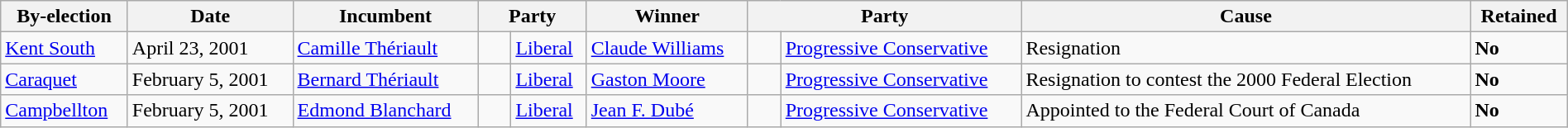<table class=wikitable style="width:100%">
<tr>
<th>By-election</th>
<th>Date</th>
<th>Incumbent</th>
<th colspan=2>Party</th>
<th>Winner</th>
<th colspan=2>Party</th>
<th>Cause</th>
<th>Retained</th>
</tr>
<tr>
<td><a href='#'>Kent South</a></td>
<td>April 23, 2001</td>
<td><a href='#'>Camille Thériault</a></td>
<td>    </td>
<td><a href='#'>Liberal</a></td>
<td><a href='#'>Claude Williams</a></td>
<td>    </td>
<td><a href='#'>Progressive Conservative</a></td>
<td>Resignation</td>
<td><strong>No</strong></td>
</tr>
<tr>
<td><a href='#'>Caraquet</a></td>
<td>February 5, 2001</td>
<td><a href='#'>Bernard Thériault</a></td>
<td>    </td>
<td><a href='#'>Liberal</a></td>
<td><a href='#'>Gaston Moore</a></td>
<td>    </td>
<td><a href='#'>Progressive Conservative</a></td>
<td>Resignation to contest the 2000 Federal Election</td>
<td><strong>No</strong></td>
</tr>
<tr>
<td><a href='#'>Campbellton</a></td>
<td>February 5, 2001</td>
<td><a href='#'>Edmond Blanchard</a></td>
<td>    </td>
<td><a href='#'>Liberal</a></td>
<td><a href='#'>Jean F. Dubé</a></td>
<td>    </td>
<td><a href='#'>Progressive Conservative</a></td>
<td>Appointed to the Federal Court of Canada</td>
<td><strong>No</strong></td>
</tr>
</table>
